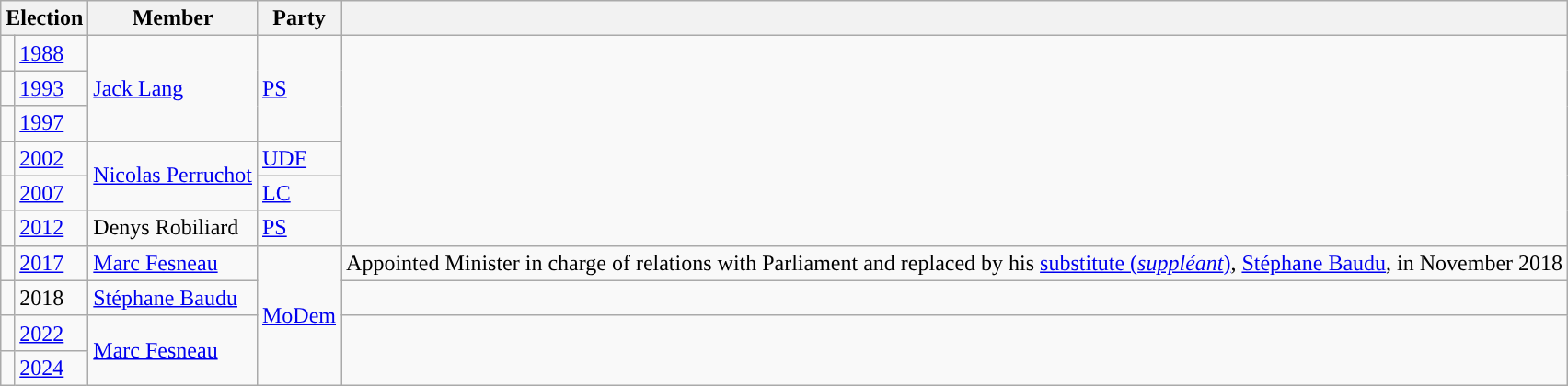<table class="wikitable">
<tr>
<th colspan="2">Election</th>
<th>Member</th>
<th>Party</th>
<th></th>
</tr>
<tr>
<td style="color:inherit;background-color: "></td>
<td><a href='#'>1988</a></td>
<td rowspan=3><a href='#'>Jack Lang</a></td>
<td rowspan=3><a href='#'>PS</a></td>
</tr>
<tr>
<td style="color:inherit;background-color: "></td>
<td><a href='#'>1993</a></td>
</tr>
<tr>
<td style="color:inherit;background-color: "></td>
<td><a href='#'>1997</a></td>
</tr>
<tr>
<td style="color:inherit;background-color: "></td>
<td><a href='#'>2002</a></td>
<td rowspan=2><a href='#'>Nicolas Perruchot</a></td>
<td><a href='#'>UDF</a></td>
</tr>
<tr>
<td style="color:inherit;background-color: "></td>
<td><a href='#'>2007</a></td>
<td><a href='#'>LC</a></td>
</tr>
<tr>
<td style="color:inherit;background-color: "></td>
<td><a href='#'>2012</a></td>
<td>Denys Robiliard</td>
<td><a href='#'>PS</a></td>
</tr>
<tr>
<td style="color:inherit;background-color: "></td>
<td><a href='#'>2017</a></td>
<td><a href='#'>Marc Fesneau</a></td>
<td rowspan="4"><a href='#'>MoDem</a></td>
<td>Appointed Minister in charge of relations with Parliament and replaced by his <a href='#'>substitute (<em>suppléant</em>)</a>, <a href='#'>Stéphane Baudu</a>, in November 2018</td>
</tr>
<tr>
<td style="color:inherit;background-color: "></td>
<td>2018</td>
<td><a href='#'>Stéphane Baudu</a></td>
<td></td>
</tr>
<tr>
<td style="color:inherit;background-color: "></td>
<td><a href='#'>2022</a></td>
<td rowspan="2"><a href='#'>Marc Fesneau</a></td>
</tr>
<tr>
<td style="color:inherit;background-color: "></td>
<td><a href='#'>2024</a></td>
</tr>
</table>
